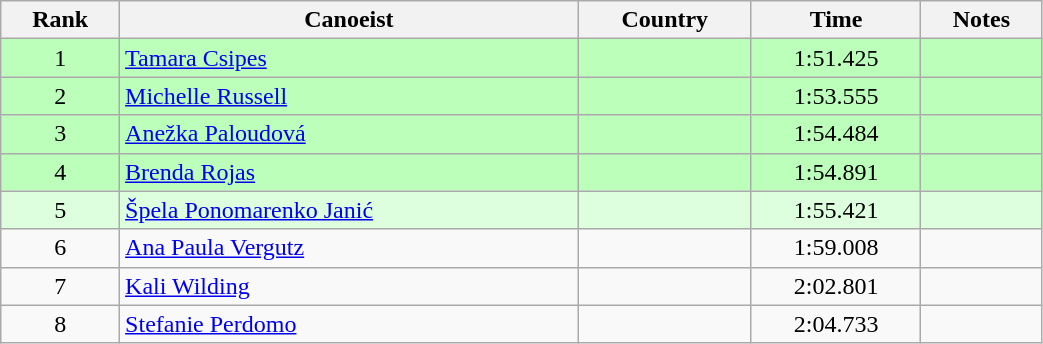<table class="wikitable" style="text-align:center;width: 55%">
<tr>
<th>Rank</th>
<th>Canoeist</th>
<th>Country</th>
<th>Time</th>
<th>Notes</th>
</tr>
<tr bgcolor=bbffbb>
<td>1</td>
<td align="left"><a href='#'>Tamara Csipes</a></td>
<td align="left"></td>
<td>1:51.425</td>
<td></td>
</tr>
<tr bgcolor=bbffbb>
<td>2</td>
<td align="left"><a href='#'>Michelle Russell</a></td>
<td align="left"></td>
<td>1:53.555</td>
<td></td>
</tr>
<tr bgcolor=bbffbb>
<td>3</td>
<td align="left"><a href='#'>Anežka Paloudová</a></td>
<td align="left"></td>
<td>1:54.484</td>
<td></td>
</tr>
<tr bgcolor=bbffbb>
<td>4</td>
<td align="left"><a href='#'>Brenda Rojas</a></td>
<td align="left"></td>
<td>1:54.891</td>
<td></td>
</tr>
<tr bgcolor=ddffdd>
<td>5</td>
<td align="left"><a href='#'>Špela Ponomarenko Janić</a></td>
<td align="left"></td>
<td>1:55.421</td>
<td></td>
</tr>
<tr>
<td>6</td>
<td align="left"><a href='#'>Ana Paula Vergutz</a></td>
<td align="left"></td>
<td>1:59.008</td>
<td></td>
</tr>
<tr>
<td>7</td>
<td align="left"><a href='#'>Kali Wilding</a></td>
<td align="left"></td>
<td>2:02.801</td>
<td></td>
</tr>
<tr>
<td>8</td>
<td align="left"><a href='#'>Stefanie Perdomo</a></td>
<td align="left"></td>
<td>2:04.733</td>
<td></td>
</tr>
</table>
